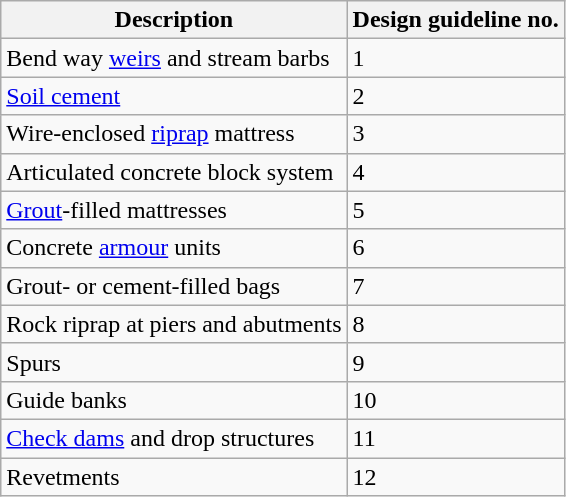<table class="wikitable">
<tr>
<th>Description</th>
<th>Design guideline no.</th>
</tr>
<tr>
<td>Bend way <a href='#'>weirs</a> and stream barbs</td>
<td>1</td>
</tr>
<tr>
<td><a href='#'>Soil cement</a></td>
<td>2</td>
</tr>
<tr>
<td>Wire-enclosed <a href='#'>riprap</a> mattress</td>
<td>3</td>
</tr>
<tr>
<td>Articulated concrete block system</td>
<td>4</td>
</tr>
<tr>
<td><a href='#'>Grout</a>-filled mattresses</td>
<td>5</td>
</tr>
<tr>
<td>Concrete <a href='#'>armour</a> units</td>
<td>6</td>
</tr>
<tr>
<td>Grout- or cement-filled bags</td>
<td>7</td>
</tr>
<tr>
<td>Rock riprap at piers and abutments</td>
<td>8</td>
</tr>
<tr>
<td>Spurs</td>
<td>9</td>
</tr>
<tr>
<td>Guide banks</td>
<td>10</td>
</tr>
<tr>
<td><a href='#'>Check dams</a> and drop structures</td>
<td>11</td>
</tr>
<tr>
<td>Revetments</td>
<td>12</td>
</tr>
</table>
